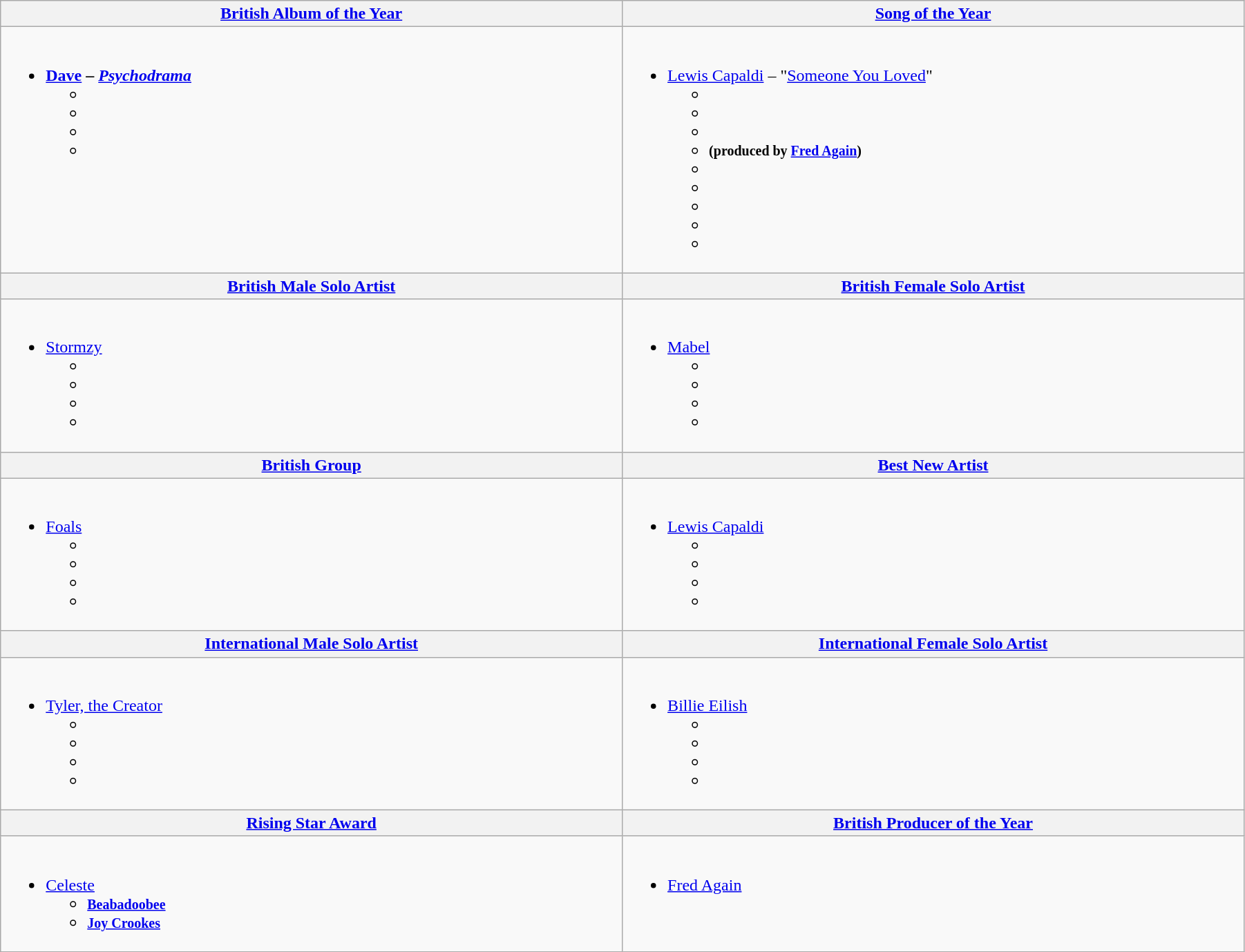<table class="wikitable" style="width:95%">
<tr>
<th width="50%"><a href='#'>British Album of the Year</a><br></th>
<th width="50%"><a href='#'>Song of the Year</a><br></th>
</tr>
<tr>
<td valign="top"><br><ul><li><strong><a href='#'>Dave</a> – <em><a href='#'>Psychodrama</a><strong><em><ul><li></li><li></li><li></li><li></li></ul></li></ul></td>
<td valign="top"><br><ul><li></strong><a href='#'>Lewis Capaldi</a> – "<a href='#'>Someone You Loved</a>"<strong><ul><li></li><li></li><li></li><li> <small>(produced by <a href='#'>Fred Again</a>)</small></li><li></li><li></li><li></li><li></li><li></li></ul></li></ul></td>
</tr>
<tr>
<th width="50%"><a href='#'>British Male Solo Artist</a><br></th>
<th width="50%"><a href='#'>British Female Solo Artist</a><br></th>
</tr>
<tr>
<td valign="top"><br><ul><li></strong><a href='#'>Stormzy</a><strong><ul><li></li><li></li><li></li><li></li></ul></li></ul></td>
<td valign="top"><br><ul><li></strong><a href='#'>Mabel</a><strong><ul><li></li><li></li><li></li><li></li></ul></li></ul></td>
</tr>
<tr>
<th width="50%"><a href='#'>British Group</a><br></th>
<th width="50%"><a href='#'>Best New Artist</a><br></th>
</tr>
<tr>
<td valign="top"><br><ul><li></strong><a href='#'>Foals</a><strong><ul><li></li><li></li><li></li><li></li></ul></li></ul></td>
<td valign="top"><br><ul><li></strong><a href='#'>Lewis Capaldi</a><strong><ul><li></li><li></li><li></li><li></li></ul></li></ul></td>
</tr>
<tr>
<th width="50%"><a href='#'>International Male Solo Artist</a><br></th>
<th width="50%"><a href='#'>International Female Solo Artist</a><br></th>
</tr>
<tr>
<td valign="top"><br><ul><li></strong><a href='#'>Tyler, the Creator</a><strong><ul><li></li><li></li><li></li><li></li></ul></li></ul></td>
<td valign="top"><br><ul><li></strong><a href='#'>Billie Eilish</a><strong><ul><li></li><li></li><li></li><li></li></ul></li></ul></td>
</tr>
<tr>
<th width="50%"><a href='#'>Rising Star Award</a><br></th>
<th width="50%"><a href='#'>British Producer of the Year</a></th>
</tr>
<tr>
<td valign="top"><br><ul><li></strong><a href='#'>Celeste</a><strong><ul><li><small><a href='#'>Beabadoobee</a></small></li><li><small><a href='#'>Joy Crookes</a></small></li></ul></li></ul></td>
<td valign="top"><br><ul><li></strong><a href='#'>Fred Again</a><strong></li></ul></td>
</tr>
</table>
